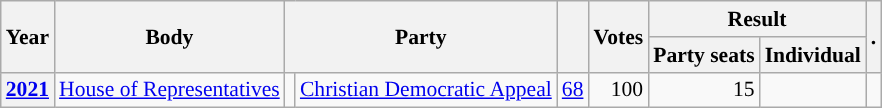<table class="wikitable plainrowheaders sortable" border=2 cellpadding=4 cellspacing=0 style="border: 1px #aaa solid; font-size: 90%; text-align:center;">
<tr>
<th scope="col" rowspan=2>Year</th>
<th scope="col" rowspan=2>Body</th>
<th scope="col" colspan=2 rowspan=2>Party</th>
<th scope="col" rowspan=2></th>
<th scope="col" rowspan=2>Votes</th>
<th scope="colgroup" colspan=2>Result</th>
<th scope="col" rowspan=2 class="unsortable">.</th>
</tr>
<tr>
<th scope="col">Party seats</th>
<th scope="col">Individual</th>
</tr>
<tr>
<th scope="row"><a href='#'>2021</a></th>
<td><a href='#'>House of Representatives</a></td>
<td style="background-color:"></td>
<td><a href='#'>Christian Democratic Appeal</a></td>
<td style=text-align:right><a href='#'>68</a></td>
<td style=text-align:right>100</td>
<td style=text-align:right>15</td>
<td></td>
<td></td>
</tr>
</table>
